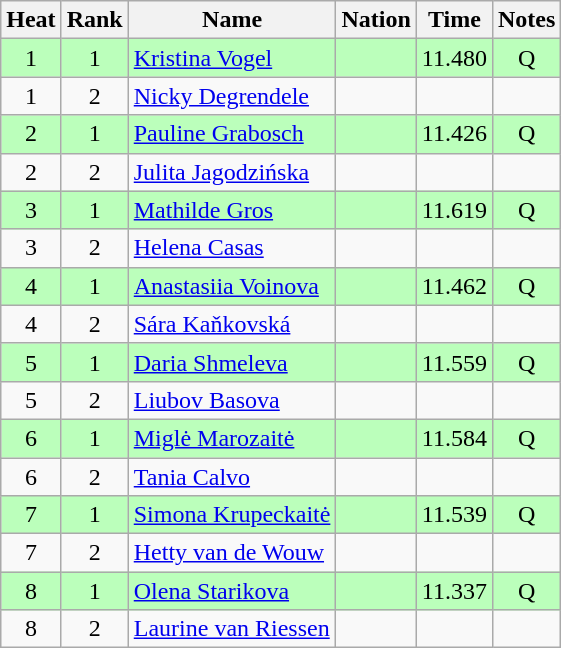<table class="wikitable sortable" style="text-align:center">
<tr>
<th>Heat</th>
<th>Rank</th>
<th>Name</th>
<th>Nation</th>
<th>Time</th>
<th>Notes</th>
</tr>
<tr bgcolor=bbffbb>
<td>1</td>
<td>1</td>
<td align=left><a href='#'>Kristina Vogel</a></td>
<td align=left></td>
<td>11.480</td>
<td>Q</td>
</tr>
<tr>
<td>1</td>
<td>2</td>
<td align=left><a href='#'>Nicky Degrendele</a></td>
<td align=left></td>
<td></td>
<td></td>
</tr>
<tr bgcolor=bbffbb>
<td>2</td>
<td>1</td>
<td align=left><a href='#'>Pauline Grabosch</a></td>
<td align=left></td>
<td>11.426</td>
<td>Q</td>
</tr>
<tr>
<td>2</td>
<td>2</td>
<td align=left><a href='#'>Julita Jagodzińska</a></td>
<td align=left></td>
<td></td>
<td></td>
</tr>
<tr bgcolor=bbffbb>
<td>3</td>
<td>1</td>
<td align=left><a href='#'>Mathilde Gros</a></td>
<td align=left></td>
<td>11.619</td>
<td>Q</td>
</tr>
<tr>
<td>3</td>
<td>2</td>
<td align=left><a href='#'>Helena Casas</a></td>
<td align=left></td>
<td></td>
<td></td>
</tr>
<tr bgcolor=bbffbb>
<td>4</td>
<td>1</td>
<td align=left><a href='#'>Anastasiia Voinova</a></td>
<td align=left></td>
<td>11.462</td>
<td>Q</td>
</tr>
<tr>
<td>4</td>
<td>2</td>
<td align=left><a href='#'>Sára Kaňkovská</a></td>
<td align=left></td>
<td></td>
<td></td>
</tr>
<tr bgcolor=bbffbb>
<td>5</td>
<td>1</td>
<td align=left><a href='#'>Daria Shmeleva</a></td>
<td align=left></td>
<td>11.559</td>
<td>Q</td>
</tr>
<tr>
<td>5</td>
<td>2</td>
<td align=left><a href='#'>Liubov Basova</a></td>
<td align=left></td>
<td></td>
<td></td>
</tr>
<tr bgcolor=bbffbb>
<td>6</td>
<td>1</td>
<td align=left><a href='#'>Miglė Marozaitė</a></td>
<td align=left></td>
<td>11.584</td>
<td>Q</td>
</tr>
<tr>
<td>6</td>
<td>2</td>
<td align=left><a href='#'>Tania Calvo</a></td>
<td align=left></td>
<td></td>
<td></td>
</tr>
<tr bgcolor=bbffbb>
<td>7</td>
<td>1</td>
<td align=left><a href='#'>Simona Krupeckaitė</a></td>
<td align=left></td>
<td>11.539</td>
<td>Q</td>
</tr>
<tr>
<td>7</td>
<td>2</td>
<td align=left><a href='#'>Hetty van de Wouw</a></td>
<td align=left></td>
<td></td>
<td></td>
</tr>
<tr bgcolor=bbffbb>
<td>8</td>
<td>1</td>
<td align=left><a href='#'>Olena Starikova</a></td>
<td align=left></td>
<td>11.337</td>
<td>Q</td>
</tr>
<tr>
<td>8</td>
<td>2</td>
<td align=left><a href='#'>Laurine van Riessen</a></td>
<td align=left></td>
<td></td>
<td></td>
</tr>
</table>
